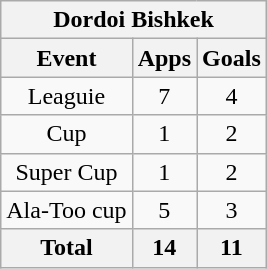<table class="wikitable" style="text-align:center">
<tr>
<th colspan=3>Dordoi Bishkek</th>
</tr>
<tr>
<th>Event</th>
<th>Apps</th>
<th>Goals</th>
</tr>
<tr>
<td>Leaguie</td>
<td>7</td>
<td>4</td>
</tr>
<tr>
<td>Cup</td>
<td>1</td>
<td>2</td>
</tr>
<tr>
<td>Super Cup</td>
<td>1</td>
<td>2</td>
</tr>
<tr>
<td>Ala-Too cup</td>
<td>5</td>
<td>3</td>
</tr>
<tr>
<th>Total</th>
<th>14</th>
<th>11</th>
</tr>
</table>
